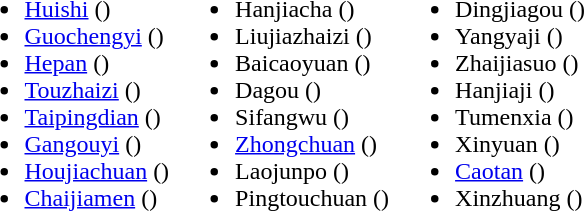<table>
<tr>
<td valign="top"><br><ul><li><a href='#'>Huishi</a> ()</li><li><a href='#'>Guochengyi</a> ()</li><li><a href='#'>Hepan</a> ()</li><li><a href='#'>Touzhaizi</a> ()</li><li><a href='#'>Taipingdian</a> ()</li><li><a href='#'>Gangouyi</a> ()</li><li><a href='#'>Houjiachuan</a> ()</li><li><a href='#'>Chaijiamen</a> ()</li></ul></td>
<td valign="top"><br><ul><li>Hanjiacha ()</li><li>Liujiazhaizi ()</li><li>Baicaoyuan ()</li><li>Dagou ()</li><li>Sifangwu ()</li><li><a href='#'>Zhongchuan</a> ()</li><li>Laojunpo ()</li><li>Pingtouchuan ()</li></ul></td>
<td valign="top"><br><ul><li>Dingjiagou ()</li><li>Yangyaji ()</li><li>Zhaijiasuo ()</li><li>Hanjiaji ()</li><li>Tumenxia ()</li><li>Xinyuan ()</li><li><a href='#'>Caotan</a> ()</li><li>Xinzhuang ()</li></ul></td>
</tr>
</table>
